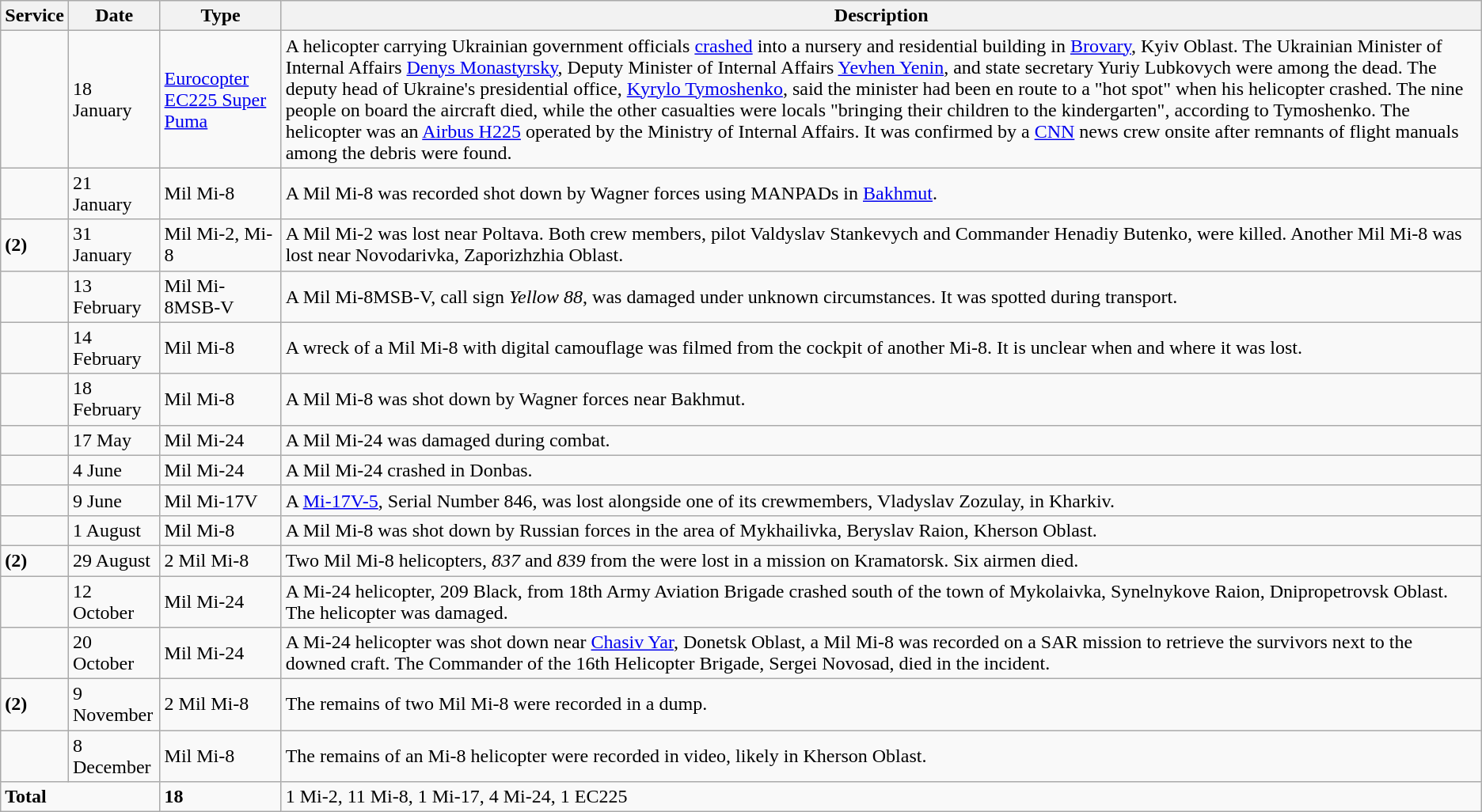<table class="wikitable">
<tr>
<th>Service</th>
<th>Date</th>
<th>Type</th>
<th>Description</th>
</tr>
<tr>
<td><span></span></td>
<td>18 January</td>
<td><a href='#'>Eurocopter EC225 Super Puma</a></td>
<td>A helicopter carrying Ukrainian government officials <a href='#'>crashed</a> into a nursery and residential building in <a href='#'>Brovary</a>, Kyiv Oblast. The Ukrainian Minister of Internal Affairs <a href='#'>Denys Monastyrsky</a>, Deputy Minister of Internal Affairs <a href='#'>Yevhen Yenin</a>, and state secretary Yuriy Lubkovych were among the dead. The deputy head of Ukraine's presidential office, <a href='#'>Kyrylo Tymoshenko</a>, said the minister had been en route to a "hot spot" when his helicopter crashed. The nine people on board the aircraft died, while the other casualties were locals "bringing their children to the kindergarten", according to Tymoshenko. The helicopter was an <a href='#'>Airbus H225</a> operated by the Ministry of Internal Affairs. It was confirmed by a <a href='#'>CNN</a> news crew onsite after remnants of flight manuals among the debris were found.</td>
</tr>
<tr>
<td></td>
<td>21 January</td>
<td>Mil Mi-8</td>
<td>A Mil Mi-8 was recorded shot down by Wagner forces using MANPADs in <a href='#'>Bakhmut</a>.</td>
</tr>
<tr>
<td> <strong>(2)</strong></td>
<td>31 January</td>
<td>Mil Mi-2, Mi-8</td>
<td>A Mil Mi-2 was lost near Poltava. Both crew members, pilot Valdyslav Stankevych and Commander Henadiy Butenko, were killed. Another Mil Mi-8 was lost near Novodarivka, Zaporizhzhia Oblast.</td>
</tr>
<tr>
<td></td>
<td>13 February</td>
<td>Mil Mi-8MSB-V</td>
<td>A Mil Mi-8MSB-V, call sign <em>Yellow 88</em>, was damaged under unknown circumstances. It was spotted during transport.</td>
</tr>
<tr>
<td></td>
<td>14 February</td>
<td>Mil Mi-8</td>
<td>A wreck of a Mil Mi-8 with digital camouflage was filmed from the cockpit of another Mi-8. It is unclear when and where it was lost.</td>
</tr>
<tr>
<td></td>
<td>18 February</td>
<td>Mil Mi-8</td>
<td>A Mil Mi-8 was shot down by Wagner forces near Bakhmut.</td>
</tr>
<tr>
<td></td>
<td>17 May</td>
<td>Mil Mi-24</td>
<td>A Mil Mi-24 was damaged during combat.</td>
</tr>
<tr>
<td></td>
<td>4 June</td>
<td>Mil Mi-24</td>
<td>A Mil Mi-24 crashed in Donbas.</td>
</tr>
<tr>
<td></td>
<td>9 June</td>
<td>Mil Mi-17V</td>
<td>A <a href='#'>Mi-17V-5</a>, Serial Number 846, was lost alongside one of its crewmembers, Vladyslav Zozulay, in Kharkiv.</td>
</tr>
<tr>
<td></td>
<td>1 August</td>
<td>Mil Mi-8</td>
<td>A Mil Mi-8 was shot down by Russian forces in the area of Mykhailivka, Beryslav Raion, Kherson Oblast.</td>
</tr>
<tr>
<td> <strong>(2)</strong></td>
<td>29 August</td>
<td>2 Mil Mi-8</td>
<td>Two Mil Mi-8 helicopters, <em>837</em> and <em>839</em> from the  were lost in a mission on Kramatorsk. Six airmen died.</td>
</tr>
<tr>
<td></td>
<td>12 October</td>
<td>Mil Mi-24</td>
<td>A Mi-24 helicopter, 209 Black, from 18th Army Aviation Brigade crashed south of the town of Mykolaivka, Synelnykove Raion, Dnipropetrovsk Oblast. The helicopter was damaged.</td>
</tr>
<tr>
<td></td>
<td>20 October</td>
<td>Mil Mi-24</td>
<td>A Mi-24 helicopter was shot down near <a href='#'>Chasiv Yar</a>, Donetsk Oblast, a Mil Mi-8 was recorded on a SAR mission to retrieve the survivors next to the downed craft. The Commander of the 16th Helicopter Brigade, Sergei Novosad, died in the incident.</td>
</tr>
<tr>
<td> <strong>(2)</strong></td>
<td>9 November</td>
<td>2 Mil Mi-8</td>
<td>The remains of two Mil Mi-8 were recorded in a dump.</td>
</tr>
<tr>
<td></td>
<td>8 December</td>
<td>Mil Mi-8</td>
<td>The remains of an Mi-8 helicopter were recorded in video, likely in Kherson Oblast.</td>
</tr>
<tr>
<td colspan="2"><strong>Total</strong></td>
<td><strong>18</strong></td>
<td>1 Mi-2, 11 Mi-8, 1 Mi-17, 4 Mi-24, 1 EC225</td>
</tr>
</table>
